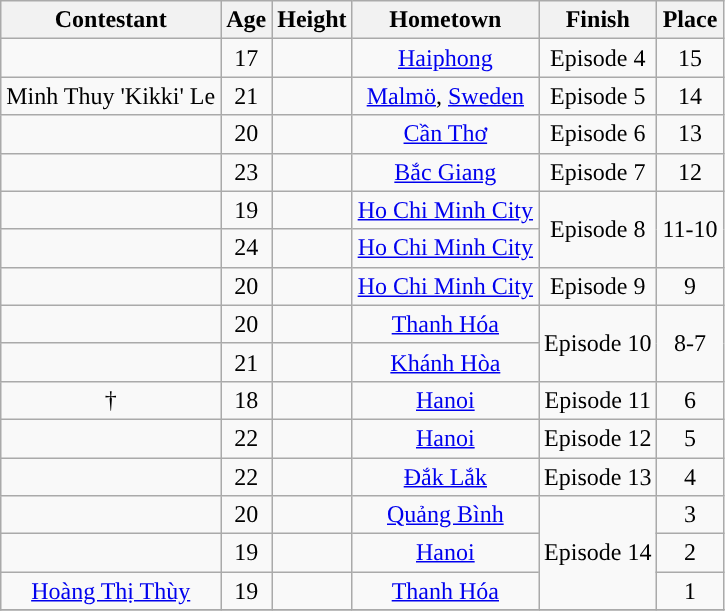<table class="wikitable sortable" style="text-align:center;">
<tr>
<th>Contestant</th>
<th>Age</th>
<th>Height</th>
<th>Hometown</th>
<th>Finish</th>
<th>Place</th>
</tr>
<tr>
<td></td>
<td>17</td>
<td></td>
<td><a href='#'>Haiphong</a></td>
<td>Episode 4</td>
<td>15</td>
</tr>
<tr>
<td>Minh Thuy 'Kikki' Le</td>
<td>21</td>
<td></td>
<td><a href='#'>Malmö</a>, <a href='#'>Sweden</a></td>
<td>Episode 5</td>
<td>14</td>
</tr>
<tr>
<td></td>
<td>20</td>
<td></td>
<td><a href='#'>Cần Thơ</a></td>
<td>Episode 6</td>
<td>13</td>
</tr>
<tr>
<td></td>
<td>23</td>
<td></td>
<td><a href='#'>Bắc Giang</a></td>
<td>Episode 7</td>
<td>12</td>
</tr>
<tr>
<td></td>
<td>19</td>
<td></td>
<td><a href='#'>Ho Chi Minh City</a></td>
<td rowspan=2>Episode 8</td>
<td rowspan=2>11-10</td>
</tr>
<tr>
<td></td>
<td>24</td>
<td></td>
<td><a href='#'>Ho Chi Minh City</a></td>
</tr>
<tr>
<td></td>
<td>20</td>
<td></td>
<td><a href='#'>Ho Chi Minh City</a></td>
<td>Episode 9</td>
<td>9</td>
</tr>
<tr>
<td></td>
<td>20</td>
<td></td>
<td><a href='#'>Thanh Hóa</a></td>
<td rowspan=2>Episode 10</td>
<td rowspan="2">8-7</td>
</tr>
<tr>
<td></td>
<td>21</td>
<td></td>
<td><a href='#'>Khánh Hòa</a></td>
</tr>
<tr>
<td> †</td>
<td>18</td>
<td></td>
<td><a href='#'>Hanoi</a></td>
<td>Episode 11</td>
<td>6</td>
</tr>
<tr>
<td></td>
<td>22</td>
<td></td>
<td><a href='#'>Hanoi</a></td>
<td>Episode 12</td>
<td>5</td>
</tr>
<tr>
<td></td>
<td>22</td>
<td></td>
<td><a href='#'>Đắk Lắk</a></td>
<td>Episode 13</td>
<td>4</td>
</tr>
<tr>
<td></td>
<td>20</td>
<td></td>
<td><a href='#'>Quảng Bình</a></td>
<td rowspan=3>Episode 14</td>
<td>3</td>
</tr>
<tr>
<td></td>
<td>19</td>
<td></td>
<td><a href='#'>Hanoi</a></td>
<td>2</td>
</tr>
<tr>
<td><a href='#'>Hoàng Thị Thùy</a></td>
<td>19</td>
<td></td>
<td><a href='#'>Thanh Hóa</a></td>
<td>1</td>
</tr>
<tr>
</tr>
</table>
